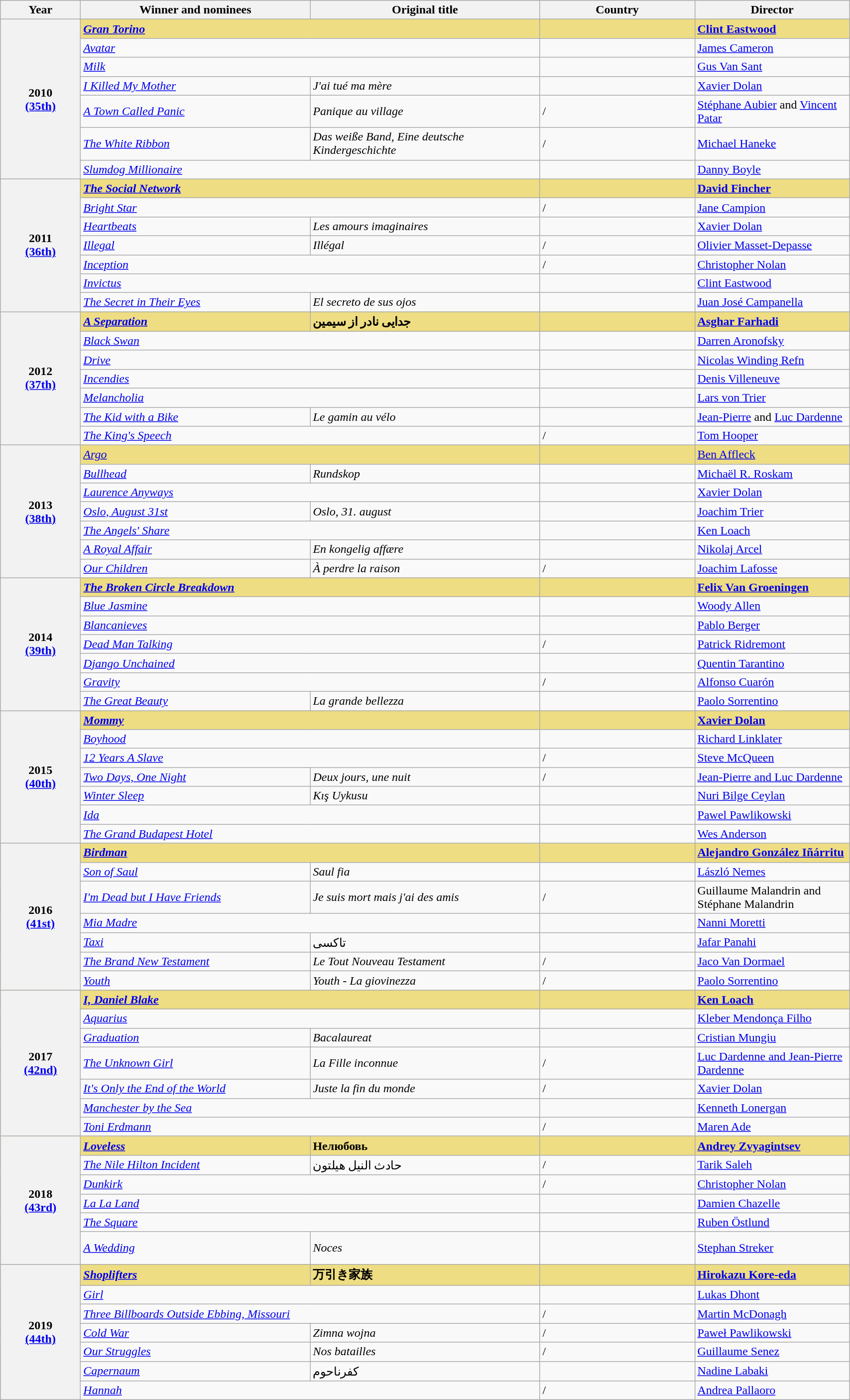<table class="wikitable">
<tr>
<th width="100">Year</th>
<th width="300">Winner and nominees</th>
<th width="300">Original title</th>
<th width="200">Country</th>
<th width="200">Director</th>
</tr>
<tr>
<th rowspan="7" style="text-align:center;">2010<br><a href='#'>(35th)</a></th>
<td colspan="2" style="background:#eedd82"><strong><em><a href='#'>Gran Torino</a></em></strong></td>
<td style="background:#eedd82;"><strong></strong></td>
<td style="background:#eedd82;"><strong><a href='#'>Clint Eastwood</a></strong></td>
</tr>
<tr>
<td colspan="2"><em><a href='#'>Avatar</a></em></td>
<td></td>
<td><a href='#'>James Cameron</a></td>
</tr>
<tr>
<td colspan="2"><em><a href='#'>Milk</a></em></td>
<td></td>
<td><a href='#'>Gus Van Sant</a></td>
</tr>
<tr>
<td><em><a href='#'>I Killed My Mother</a></em></td>
<td><em>J'ai tué ma mère</em></td>
<td></td>
<td><a href='#'>Xavier Dolan</a></td>
</tr>
<tr>
<td><em><a href='#'>A Town Called Panic</a></em></td>
<td><em>Panique au village</em></td>
<td>/<br></td>
<td><a href='#'>Stéphane Aubier</a> and <a href='#'>Vincent Patar</a></td>
</tr>
<tr>
<td><em><a href='#'>The White Ribbon</a></em></td>
<td><em>Das weiße Band, Eine deutsche Kindergeschichte</em></td>
<td>/<br></td>
<td><a href='#'>Michael Haneke</a></td>
</tr>
<tr>
<td colspan="2"><em><a href='#'>Slumdog Millionaire</a></em></td>
<td></td>
<td><a href='#'>Danny Boyle</a></td>
</tr>
<tr>
<th rowspan="7" style="text-align:center;">2011<br><a href='#'>(36th)</a></th>
<td colspan="2" style="background:#eedd82"><strong><em><a href='#'>The Social Network</a></em></strong></td>
<td style="background:#eedd82;"><strong></strong></td>
<td style="background:#eedd82;"><strong><a href='#'>David Fincher</a></strong></td>
</tr>
<tr>
<td colspan="2"><em><a href='#'>Bright Star</a></em></td>
<td>/<br></td>
<td><a href='#'>Jane Campion</a></td>
</tr>
<tr>
<td><em><a href='#'>Heartbeats</a></em></td>
<td><em>Les amours imaginaires</em></td>
<td></td>
<td><a href='#'>Xavier Dolan</a></td>
</tr>
<tr>
<td><em><a href='#'>Illegal</a></em></td>
<td><em>Illégal</em></td>
<td>/<br></td>
<td><a href='#'>Olivier Masset-Depasse</a></td>
</tr>
<tr>
<td colspan="2"><em><a href='#'>Inception</a></em></td>
<td>/<br></td>
<td><a href='#'>Christopher Nolan</a></td>
</tr>
<tr>
<td colspan="2"><em><a href='#'>Invictus</a></em></td>
<td><br></td>
<td><a href='#'>Clint Eastwood</a></td>
</tr>
<tr>
<td><em><a href='#'>The Secret in Their Eyes</a></em></td>
<td><em>El secreto de sus ojos</em></td>
<td></td>
<td><a href='#'>Juan José Campanella</a></td>
</tr>
<tr>
<th rowspan="7" style="text-align:center;">2012<br><a href='#'>(37th)</a></th>
<td style="background:#eedd82;"><strong><em><a href='#'>A Separation</a></em></strong></td>
<td style="background:#eedd82;"><strong>جدایی نادر از سیمین</strong></td>
<td style="background:#eedd82;"><strong></strong></td>
<td style="background:#eedd82;"><strong><a href='#'>Asghar Farhadi</a></strong></td>
</tr>
<tr>
<td colspan="2"><em><a href='#'>Black Swan</a></em></td>
<td></td>
<td><a href='#'>Darren Aronofsky</a></td>
</tr>
<tr>
<td colspan="2"><em><a href='#'>Drive</a></em></td>
<td></td>
<td><a href='#'>Nicolas Winding Refn</a></td>
</tr>
<tr>
<td colspan="2"><em><a href='#'>Incendies</a></em></td>
<td></td>
<td><a href='#'>Denis Villeneuve</a></td>
</tr>
<tr>
<td colspan="2"><em><a href='#'>Melancholia</a></em></td>
<td></td>
<td><a href='#'>Lars von Trier</a></td>
</tr>
<tr>
<td><em><a href='#'>The Kid with a Bike</a></em></td>
<td><em>Le gamin au vélo</em></td>
<td></td>
<td><a href='#'>Jean-Pierre</a> and <a href='#'>Luc Dardenne</a></td>
</tr>
<tr>
<td colspan="2"><em><a href='#'>The King's Speech</a></em></td>
<td>/<br></td>
<td><a href='#'>Tom Hooper</a></td>
</tr>
<tr>
<th rowspan="7" style="text-align:center;">2013<br><a href='#'>(38th)</a></th>
<td colspan="2" style="background:#eedd82"><em><a href='#'>Argo</a></em></td>
<td style="background:#eedd82;"></td>
<td style="background:#eedd82;"><a href='#'>Ben Affleck</a></td>
</tr>
<tr>
<td><em><a href='#'>Bullhead</a></em></td>
<td><em>Rundskop</em></td>
<td></td>
<td><a href='#'>Michaël R. Roskam</a></td>
</tr>
<tr>
<td colspan="2"><em><a href='#'>Laurence Anyways</a></em></td>
<td></td>
<td><a href='#'>Xavier Dolan</a></td>
</tr>
<tr>
<td><em><a href='#'>Oslo, August 31st</a></em></td>
<td><em>Oslo, 31. august</em></td>
<td></td>
<td><a href='#'>Joachim Trier</a></td>
</tr>
<tr>
<td colspan="2"><em><a href='#'>The Angels' Share</a></em></td>
<td></td>
<td><a href='#'>Ken Loach</a></td>
</tr>
<tr>
<td><em><a href='#'>A Royal Affair</a></em></td>
<td><em>En kongelig affære</em></td>
<td></td>
<td><a href='#'>Nikolaj Arcel</a></td>
</tr>
<tr>
<td><em><a href='#'>Our Children</a></em></td>
<td><em>À perdre la raison</em></td>
<td>/<br></td>
<td><a href='#'>Joachim Lafosse</a></td>
</tr>
<tr>
<th rowspan="7" style="text-align:center;">2014<br><a href='#'>(39th)</a></th>
<td colspan="2" style="background:#eedd82"><strong><em><a href='#'>The Broken Circle Breakdown</a></em></strong></td>
<td style="background:#eedd82"><strong></strong></td>
<td style="background:#eedd82"><strong><a href='#'>Felix Van Groeningen</a></strong></td>
</tr>
<tr>
<td colspan="2"><em><a href='#'>Blue Jasmine</a></em></td>
<td></td>
<td><a href='#'>Woody Allen</a></td>
</tr>
<tr>
<td colspan="2"><em><a href='#'>Blancanieves</a></em></td>
<td></td>
<td><a href='#'>Pablo Berger</a></td>
</tr>
<tr>
<td colspan="2"><em><a href='#'>Dead Man Talking</a></em></td>
<td>/<br></td>
<td><a href='#'>Patrick Ridremont</a></td>
</tr>
<tr>
<td colspan="2"><em><a href='#'>Django Unchained</a></em></td>
<td></td>
<td><a href='#'>Quentin Tarantino</a></td>
</tr>
<tr>
<td colspan="2"><em><a href='#'>Gravity</a></em></td>
<td>/<br></td>
<td><a href='#'>Alfonso Cuarón</a></td>
</tr>
<tr>
<td><em><a href='#'>The Great Beauty</a></em></td>
<td><em>La grande bellezza</em></td>
<td></td>
<td><a href='#'>Paolo Sorrentino</a></td>
</tr>
<tr>
<th rowspan="7" style="text-align:center;">2015<br><a href='#'>(40th)</a></th>
<td colspan="2" style="background:#eedd82"><em><a href='#'><strong>Mommy</strong></a></em></td>
<td style="background:#eedd82;"><strong></strong></td>
<td style="background:#eedd82;"><strong><a href='#'>Xavier Dolan</a></strong></td>
</tr>
<tr>
<td colspan="2"><em><a href='#'>Boyhood</a></em></td>
<td></td>
<td><a href='#'>Richard Linklater</a></td>
</tr>
<tr>
<td colspan="2"><em><a href='#'>12 Years A Slave</a></em></td>
<td>/<br></td>
<td><a href='#'>Steve McQueen</a></td>
</tr>
<tr>
<td><em><a href='#'>Two Days, One Night</a></em></td>
<td><em>Deux jours, une nuit</em></td>
<td>/<br></td>
<td><a href='#'>Jean-Pierre and Luc Dardenne</a></td>
</tr>
<tr>
<td><em><a href='#'>Winter Sleep</a></em></td>
<td><em>Kış Uykusu</em></td>
<td></td>
<td><a href='#'>Nuri Bilge Ceylan</a></td>
</tr>
<tr>
<td colspan="2"><em><a href='#'>Ida</a></em></td>
<td></td>
<td><a href='#'>Pawel Pawlikowski</a></td>
</tr>
<tr>
<td colspan="2"><em><a href='#'>The Grand Budapest Hotel</a></em></td>
<td></td>
<td><a href='#'>Wes Anderson</a></td>
</tr>
<tr style="background:#eedd82">
<th rowspan="7">2016<br><a href='#'>(41st)</a></th>
<td colspan="2"><em><a href='#'><strong>Birdman</strong></a></em></td>
<td><strong></strong></td>
<td><strong><a href='#'>Alejandro González Iñárritu</a></strong></td>
</tr>
<tr>
<td><em><a href='#'>Son of Saul</a></em></td>
<td><em>Saul fia</em></td>
<td></td>
<td><a href='#'>László Nemes</a></td>
</tr>
<tr>
<td><em><a href='#'>I'm Dead but I Have Friends</a></em></td>
<td><em>Je suis mort mais j'ai des amis</em></td>
<td>/<br></td>
<td>Guillaume Malandrin and Stéphane Malandrin</td>
</tr>
<tr>
<td colspan="2"><em><a href='#'>Mia Madre</a></em></td>
<td></td>
<td><a href='#'>Nanni Moretti</a></td>
</tr>
<tr>
<td><em><a href='#'>Taxi</a></em></td>
<td>تاکسی</td>
<td></td>
<td><a href='#'>Jafar Panahi</a></td>
</tr>
<tr>
<td><em><a href='#'>The Brand New Testament</a></em></td>
<td><em>Le Tout Nouveau Testament</em></td>
<td>/<br></td>
<td><a href='#'>Jaco Van Dormael</a></td>
</tr>
<tr>
<td><em><a href='#'>Youth</a></em></td>
<td><em>Youth - La giovinezza</em></td>
<td>/<br></td>
<td><a href='#'>Paolo Sorrentino</a></td>
</tr>
<tr style="background:#eedd82">
<th rowspan="7">2017<br><a href='#'>(42nd)</a></th>
<td colspan="2"><strong><em><a href='#'>I, Daniel Blake</a></em></strong></td>
<td><strong></strong></td>
<td><strong><a href='#'>Ken Loach</a></strong></td>
</tr>
<tr>
<td colspan="2"><em><a href='#'>Aquarius</a></em></td>
<td></td>
<td><a href='#'>Kleber Mendonça Filho</a></td>
</tr>
<tr>
<td><em><a href='#'>Graduation</a></em></td>
<td><em>Bacalaureat</em></td>
<td></td>
<td><a href='#'>Cristian Mungiu</a></td>
</tr>
<tr>
<td><em><a href='#'>The Unknown Girl</a></em></td>
<td><em>La Fille inconnue</em></td>
<td>/<br></td>
<td><a href='#'>Luc Dardenne and Jean-Pierre Dardenne</a></td>
</tr>
<tr>
<td><em><a href='#'>It's Only the End of the World</a></em></td>
<td><em>Juste la fin du monde</em></td>
<td>/<br></td>
<td><a href='#'>Xavier Dolan</a></td>
</tr>
<tr>
<td colspan="2"><em><a href='#'>Manchester by the Sea</a></em></td>
<td></td>
<td><a href='#'>Kenneth Lonergan</a></td>
</tr>
<tr>
<td colspan="2"><em><a href='#'>Toni Erdmann</a></em></td>
<td>/<br></td>
<td><a href='#'>Maren Ade</a></td>
</tr>
<tr style="background:#eedd82">
<th rowspan="6">2018<br><a href='#'>(43rd)</a></th>
<td><em><a href='#'><strong>Loveless</strong></a></em></td>
<td><strong>Нелюбовь</strong></td>
<td><strong></strong></td>
<td><strong><a href='#'>Andrey Zvyagintsev</a></strong></td>
</tr>
<tr>
<td><em><a href='#'>The Nile Hilton Incident</a></em></td>
<td>حادث النيل هيلتون</td>
<td>/<br></td>
<td><a href='#'>Tarik Saleh</a></td>
</tr>
<tr>
<td colspan="2"><em><a href='#'>Dunkirk</a></em></td>
<td>/<br></td>
<td><a href='#'>Christopher Nolan</a></td>
</tr>
<tr>
<td colspan="2"><em><a href='#'>La La Land</a></em></td>
<td></td>
<td><a href='#'>Damien Chazelle</a></td>
</tr>
<tr>
<td colspan="2"><em><a href='#'>The Square</a></em></td>
<td></td>
<td><a href='#'>Ruben Östlund</a></td>
</tr>
<tr>
<td><em><a href='#'>A Wedding</a></em></td>
<td><em>Noces</em></td>
<td><br><br></td>
<td><a href='#'>Stephan Streker</a></td>
</tr>
<tr style="background:#eedd82">
<th rowspan="7">2019<br><a href='#'>(44th)</a></th>
<td><em><a href='#'><strong>Shoplifters</strong></a></em></td>
<td><strong>万引き家族</strong></td>
<td><strong></strong></td>
<td><strong><a href='#'>Hirokazu Kore-eda</a></strong></td>
</tr>
<tr>
<td colspan="2"><em><a href='#'>Girl</a></em></td>
<td></td>
<td><a href='#'>Lukas Dhont</a></td>
</tr>
<tr>
<td colspan="2"><em><a href='#'>Three Billboards Outside Ebbing, Missouri</a></em></td>
<td>/<br></td>
<td><a href='#'>Martin McDonagh</a></td>
</tr>
<tr>
<td><em><a href='#'>Cold War</a></em></td>
<td><em>Zimna wojna</em></td>
<td>/<br></td>
<td><a href='#'>Paweł Pawlikowski</a></td>
</tr>
<tr>
<td><em><a href='#'>Our Struggles</a></em></td>
<td><em>Nos batailles</em></td>
<td>/<br></td>
<td><a href='#'>Guillaume Senez</a></td>
</tr>
<tr>
<td><em><a href='#'>Capernaum</a></em></td>
<td>کفرناحوم</td>
<td></td>
<td><a href='#'>Nadine Labaki</a></td>
</tr>
<tr>
<td colspan="2"><em><a href='#'>Hannah</a></em></td>
<td>/<br></td>
<td><a href='#'>Andrea Pallaoro</a></td>
</tr>
</table>
